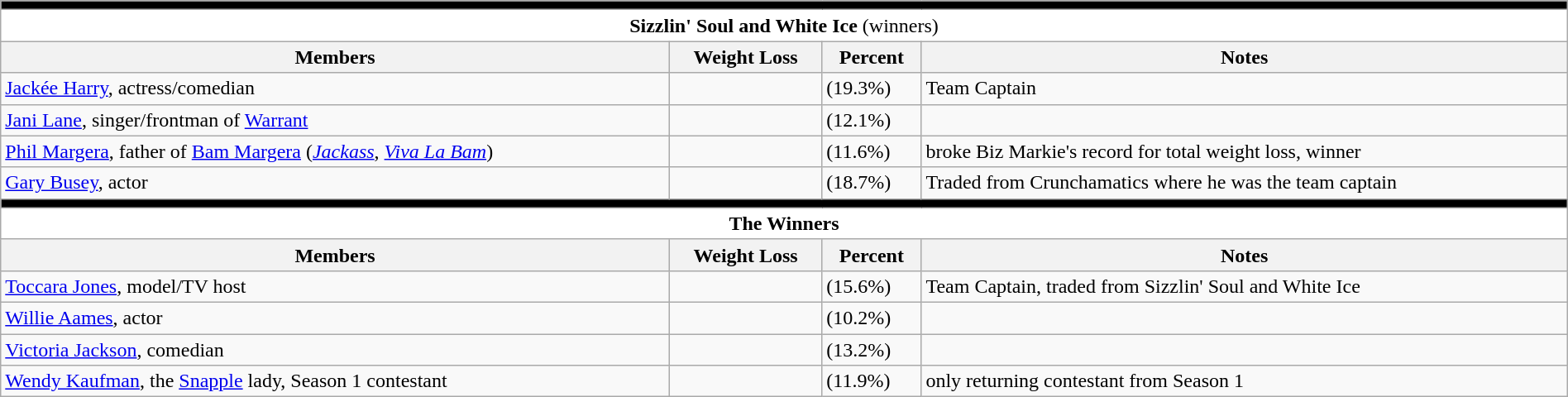<table class="wikitable" width="100%">
<tr>
<td colspan=4 style="line-height:0.5em; background:black"></td>
</tr>
<tr>
<td colspan=4 align="center" bgcolor="white"><strong>Sizzlin' Soul and White Ice</strong> (winners)</td>
</tr>
<tr>
<th>Members</th>
<th>Weight Loss</th>
<th>Percent</th>
<th>Notes</th>
</tr>
<tr>
<td><a href='#'>Jackée Harry</a>, actress/comedian</td>
<td></td>
<td>(19.3%)</td>
<td>Team Captain</td>
</tr>
<tr>
<td><a href='#'>Jani Lane</a>, singer/frontman of <a href='#'>Warrant</a></td>
<td></td>
<td>(12.1%)</td>
<td></td>
</tr>
<tr>
<td><a href='#'>Phil Margera</a>, father of <a href='#'>Bam Margera</a> (<em><a href='#'>Jackass</a></em>, <em><a href='#'>Viva La Bam</a></em>)</td>
<td></td>
<td>(11.6%)</td>
<td>broke Biz Markie's record for total weight loss, winner</td>
</tr>
<tr>
<td><a href='#'>Gary Busey</a>, actor</td>
<td></td>
<td>(18.7%)</td>
<td>Traded from Crunchamatics where he was the team captain</td>
</tr>
<tr>
<td colspan=4 style="line-height:0.5em; background:black"></td>
</tr>
<tr>
<td colspan=4 align="center" bgcolor="white"><strong>The Winners</strong></td>
</tr>
<tr>
<th>Members</th>
<th>Weight Loss</th>
<th>Percent</th>
<th>Notes</th>
</tr>
<tr>
<td><a href='#'>Toccara Jones</a>, model/TV host</td>
<td></td>
<td>(15.6%)</td>
<td>Team Captain, traded from Sizzlin' Soul and White Ice</td>
</tr>
<tr>
<td><a href='#'>Willie Aames</a>, actor</td>
<td></td>
<td>(10.2%)</td>
<td></td>
</tr>
<tr>
<td><a href='#'>Victoria Jackson</a>, comedian</td>
<td></td>
<td>(13.2%)</td>
<td></td>
</tr>
<tr>
<td><a href='#'>Wendy Kaufman</a>, the <a href='#'>Snapple</a> lady, Season 1 contestant</td>
<td></td>
<td>(11.9%)</td>
<td>only returning contestant from Season 1</td>
</tr>
</table>
